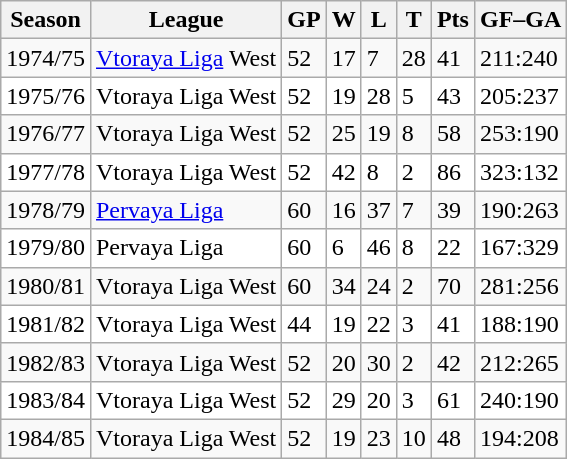<table class="wikitable">
<tr>
<th>Season</th>
<th>League</th>
<th>GP</th>
<th>W</th>
<th>L</th>
<th>T</th>
<th>Pts</th>
<th>GF–GA</th>
</tr>
<tr>
<td>1974/75</td>
<td><a href='#'>Vtoraya Liga</a> West</td>
<td>52</td>
<td>17</td>
<td>7</td>
<td>28</td>
<td>41</td>
<td>211:240</td>
</tr>
<tr bgcolor="#ffffff">
<td>1975/76</td>
<td>Vtoraya Liga West</td>
<td>52</td>
<td>19</td>
<td>28</td>
<td>5</td>
<td>43</td>
<td>205:237</td>
</tr>
<tr>
<td>1976/77</td>
<td>Vtoraya Liga West</td>
<td>52</td>
<td>25</td>
<td>19</td>
<td>8</td>
<td>58</td>
<td>253:190</td>
</tr>
<tr bgcolor="#ffffff">
<td>1977/78</td>
<td>Vtoraya Liga West</td>
<td>52</td>
<td>42</td>
<td>8</td>
<td>2</td>
<td>86</td>
<td>323:132</td>
</tr>
<tr>
<td>1978/79</td>
<td><a href='#'>Pervaya Liga</a></td>
<td>60</td>
<td>16</td>
<td>37</td>
<td>7</td>
<td>39</td>
<td>190:263</td>
</tr>
<tr bgcolor="#ffffff">
<td>1979/80</td>
<td>Pervaya Liga</td>
<td>60</td>
<td>6</td>
<td>46</td>
<td>8</td>
<td>22</td>
<td>167:329</td>
</tr>
<tr>
<td>1980/81</td>
<td>Vtoraya Liga West</td>
<td>60</td>
<td>34</td>
<td>24</td>
<td>2</td>
<td>70</td>
<td>281:256</td>
</tr>
<tr bgcolor="#ffffff">
<td>1981/82</td>
<td>Vtoraya Liga West</td>
<td>44</td>
<td>19</td>
<td>22</td>
<td>3</td>
<td>41</td>
<td>188:190</td>
</tr>
<tr>
<td>1982/83</td>
<td>Vtoraya Liga West</td>
<td>52</td>
<td>20</td>
<td>30</td>
<td>2</td>
<td>42</td>
<td>212:265</td>
</tr>
<tr bgcolor="#ffffff">
<td>1983/84</td>
<td>Vtoraya Liga West</td>
<td>52</td>
<td>29</td>
<td>20</td>
<td>3</td>
<td>61</td>
<td>240:190</td>
</tr>
<tr>
<td>1984/85</td>
<td>Vtoraya Liga West</td>
<td>52</td>
<td>19</td>
<td>23</td>
<td>10</td>
<td>48</td>
<td>194:208</td>
</tr>
</table>
